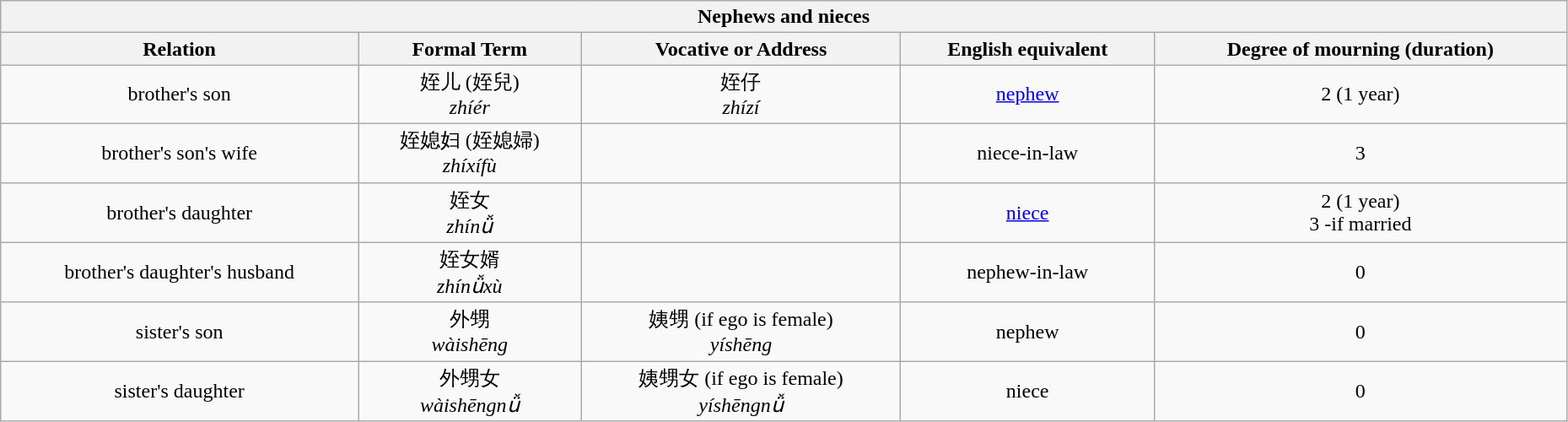<table class="collapsible wikitable collapsed" style="width: 98%; border: #999 solid 1px; text-align: center; margin-bottom: 0;">
<tr>
<th colspan="5">Nephews and nieces</th>
</tr>
<tr>
<th>Relation</th>
<th>Formal Term</th>
<th>Vocative or Address</th>
<th>English equivalent</th>
<th>Degree of mourning (duration)</th>
</tr>
<tr>
<td>brother's son</td>
<td>姪儿 (姪兒) <br><em>zhíér</em></td>
<td>姪仔<br><em>zhízí</em></td>
<td><a href='#'>nephew</a></td>
<td>2 (1 year)</td>
</tr>
<tr>
<td>brother's son's wife</td>
<td>姪媳妇 (姪媳婦) <br><em>zhíxífù</em></td>
<td></td>
<td>niece-in-law</td>
<td>3</td>
</tr>
<tr>
<td>brother's daughter</td>
<td>姪女<br><em>zhínǚ</em></td>
<td></td>
<td><a href='#'>niece</a></td>
<td>2 (1 year)<br>3 -if married</td>
</tr>
<tr>
<td>brother's daughter's husband</td>
<td>姪女婿<br><em>zhínǚxù</em></td>
<td></td>
<td>nephew-in-law</td>
<td>0</td>
</tr>
<tr>
<td>sister's son</td>
<td>外甥<br><em>wàishēng</em></td>
<td>姨甥 (if ego is female)<br><em>yíshēng</em></td>
<td>nephew</td>
<td>0</td>
</tr>
<tr>
<td>sister's daughter</td>
<td>外甥女<br><em>wàishēngnǚ</em></td>
<td>姨甥女 (if ego is female)<br><em>yíshēngnǚ</em></td>
<td>niece</td>
<td>0</td>
</tr>
</table>
